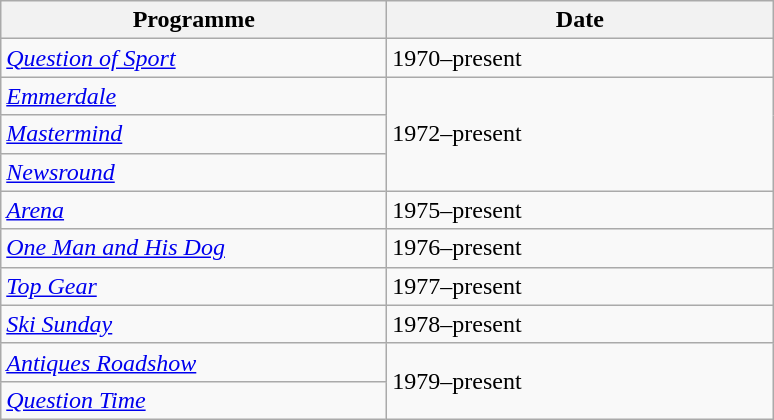<table class="wikitable">
<tr>
<th width=250>Programme</th>
<th width=250>Date</th>
</tr>
<tr>
<td><em><a href='#'>Question of Sport</a></em></td>
<td>1970–present</td>
</tr>
<tr>
<td><em><a href='#'>Emmerdale</a></em></td>
<td rowspan="3">1972–present</td>
</tr>
<tr>
<td><em><a href='#'>Mastermind</a></em></td>
</tr>
<tr>
<td><em><a href='#'>Newsround</a></em></td>
</tr>
<tr>
<td><em><a href='#'>Arena</a></em></td>
<td>1975–present</td>
</tr>
<tr>
<td><em><a href='#'>One Man and His Dog</a></em></td>
<td>1976–present</td>
</tr>
<tr>
<td><em><a href='#'>Top Gear</a></em></td>
<td>1977–present</td>
</tr>
<tr>
<td><em><a href='#'>Ski Sunday</a></em></td>
<td>1978–present</td>
</tr>
<tr>
<td><em><a href='#'>Antiques Roadshow</a></em></td>
<td rowspan="2">1979–present</td>
</tr>
<tr>
<td><em><a href='#'>Question Time</a></em></td>
</tr>
</table>
